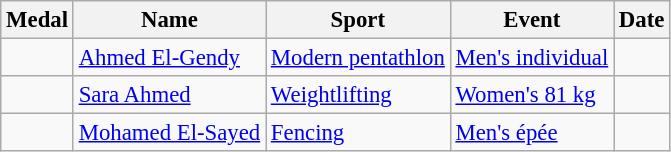<table class="wikitable sortable" style="font-size: 95%;">
<tr>
<th>Medal</th>
<th>Name</th>
<th>Sport</th>
<th>Event</th>
<th>Date</th>
</tr>
<tr>
<td></td>
<td><a href='#'>Ahmed El-Gendy</a></td>
<td><a href='#'>Modern pentathlon</a></td>
<td><a href='#'>Men's individual</a></td>
<td></td>
</tr>
<tr>
<td></td>
<td><a href='#'>Sara Ahmed</a></td>
<td><a href='#'>Weightlifting</a></td>
<td><a href='#'>Women's 81 kg</a></td>
<td></td>
</tr>
<tr>
<td></td>
<td><a href='#'>Mohamed El-Sayed</a></td>
<td><a href='#'>Fencing</a></td>
<td><a href='#'>Men's épée</a></td>
<td></td>
</tr>
</table>
